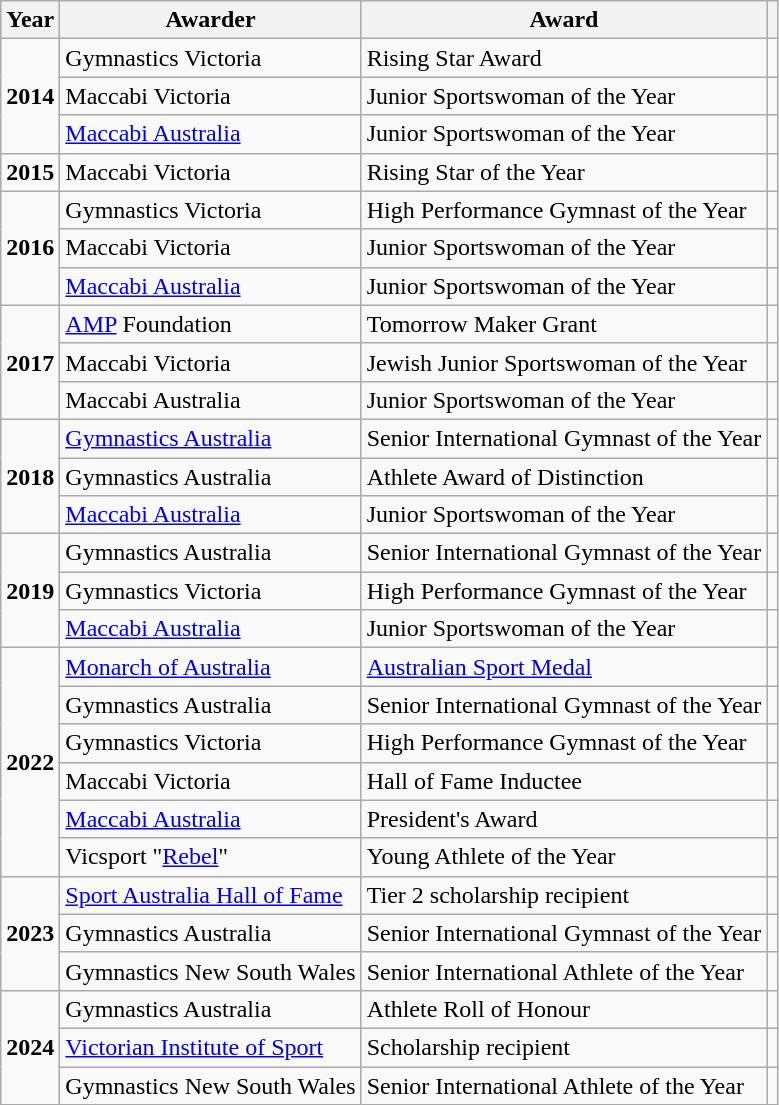<table class="wikitable">
<tr>
<th scope="col">Year</th>
<th scope="col">Awarder</th>
<th scope="col">Award</th>
<th scope="col" class="unsortable"></th>
</tr>
<tr>
<td rowspan="3"><strong>2014</strong></td>
<td>Gymnastics Victoria</td>
<td>Rising Star Award</td>
<td></td>
</tr>
<tr>
<td>Maccabi Victoria</td>
<td>Junior Sportswoman of the Year</td>
<td></td>
</tr>
<tr>
<td><a href='#'>Maccabi Australia</a></td>
<td>Junior Sportswoman of the Year</td>
<td></td>
</tr>
<tr>
<td><strong>2015</strong></td>
<td>Maccabi Victoria</td>
<td>Rising Star of the Year</td>
<td></td>
</tr>
<tr>
<td rowspan="3"><strong>2016</strong></td>
<td>Gymnastics Victoria</td>
<td>High Performance Gymnast of the Year</td>
<td></td>
</tr>
<tr>
<td>Maccabi Victoria</td>
<td>Junior Sportswoman of the Year</td>
<td></td>
</tr>
<tr>
<td><a href='#'>Maccabi Australia</a></td>
<td>Junior Sportswoman of the Year</td>
<td></td>
</tr>
<tr>
<td rowspan="3"><strong>2017</strong></td>
<td><a href='#'>AMP</a> Foundation</td>
<td>Tomorrow Maker Grant</td>
<td></td>
</tr>
<tr>
<td>Maccabi Victoria</td>
<td>Jewish Junior Sportswoman of the Year</td>
<td></td>
</tr>
<tr>
<td>Maccabi Australia</td>
<td>Junior Sportswoman of the Year</td>
<td></td>
</tr>
<tr>
<td rowspan="3"><strong>2018</strong></td>
<td><a href='#'>Gymnastics Australia</a></td>
<td>Senior International Gymnast of the Year</td>
<td></td>
</tr>
<tr>
<td>Gymnastics Australia</td>
<td>Athlete Award of Distinction</td>
<td></td>
</tr>
<tr>
<td><a href='#'>Maccabi Australia</a></td>
<td>Junior Sportswoman of the Year</td>
<td></td>
</tr>
<tr>
<td rowspan="3"><strong>2019</strong></td>
<td>Gymnastics Australia</td>
<td>Senior International Gymnast of the Year</td>
<td></td>
</tr>
<tr>
<td>Gymnastics Victoria</td>
<td>High Performance Gymnast of the Year</td>
<td></td>
</tr>
<tr>
<td><a href='#'>Maccabi Australia</a></td>
<td>Junior Sportswoman of the Year</td>
<td></td>
</tr>
<tr>
<td rowspan="6"><strong>2022</strong></td>
<td><a href='#'>Monarch of Australia</a></td>
<td><a href='#'>Australian Sport Medal</a></td>
<td></td>
</tr>
<tr>
<td>Gymnastics Australia</td>
<td>Senior International Gymnast of the Year</td>
<td></td>
</tr>
<tr>
<td>Gymnastics Victoria</td>
<td>High Performance Gymnast of the Year</td>
<td></td>
</tr>
<tr>
<td>Maccabi Victoria</td>
<td>Hall of Fame Inductee</td>
<td></td>
</tr>
<tr>
<td><a href='#'>Maccabi Australia</a></td>
<td>President's Award</td>
<td></td>
</tr>
<tr>
<td>Vicsport  "<a href='#'>Rebel</a>"</td>
<td>Young Athlete of the Year</td>
<td></td>
</tr>
<tr>
<td rowspan="3"><strong>2023</strong></td>
<td><a href='#'>Sport Australia Hall of Fame</a></td>
<td>Tier 2 scholarship recipient</td>
<td></td>
</tr>
<tr>
<td>Gymnastics Australia</td>
<td>Senior International Gymnast of the Year</td>
<td></td>
</tr>
<tr>
<td>Gymnastics New South Wales</td>
<td>Senior International Athlete of the Year</td>
<td></td>
</tr>
<tr>
<td rowspan="3"><strong>2024</strong></td>
<td>Gymnastics Australia</td>
<td>Athlete Roll of Honour</td>
<td></td>
</tr>
<tr>
<td><a href='#'>Victorian Institute of Sport</a></td>
<td>Scholarship recipient</td>
<td></td>
</tr>
<tr>
<td>Gymnastics New South Wales</td>
<td>Senior International Athlete of the Year</td>
<td></td>
</tr>
</table>
